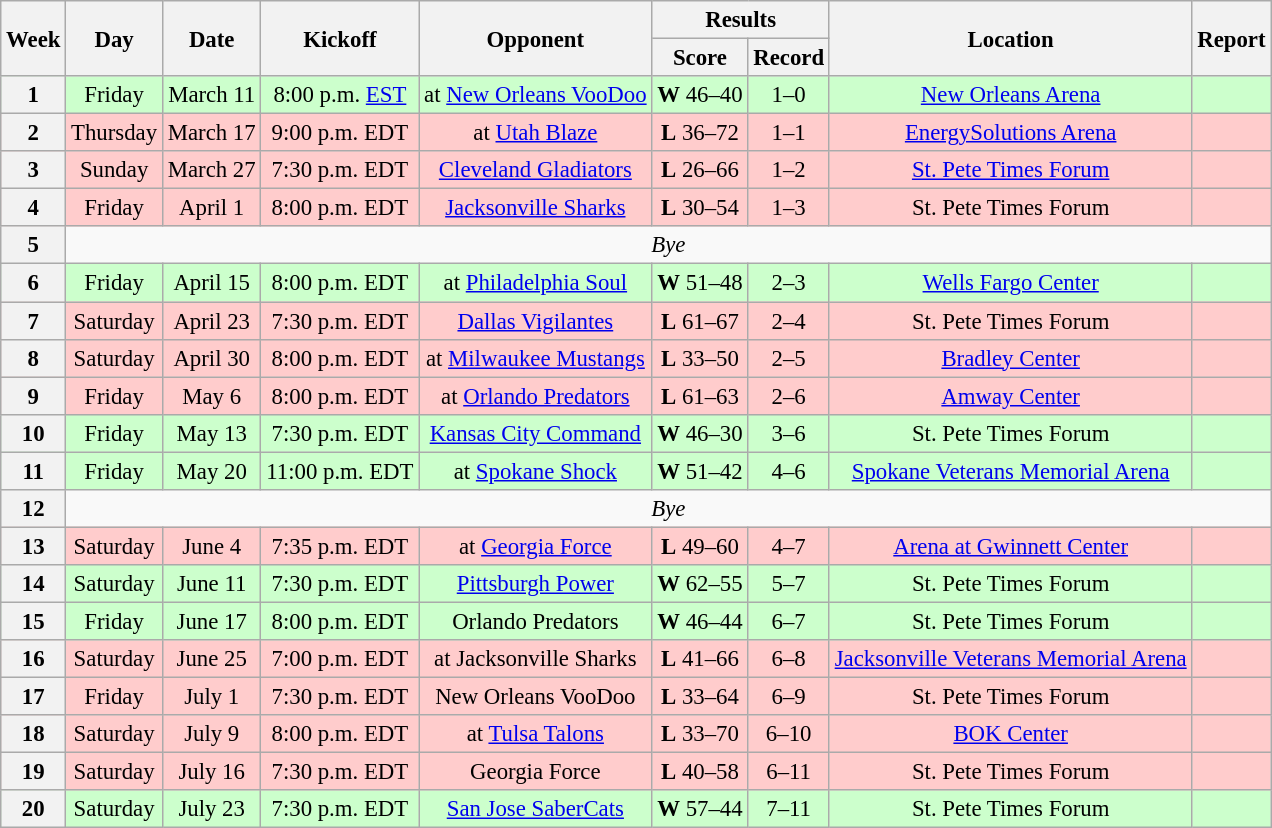<table class="wikitable" style="font-size: 95%;">
<tr>
<th rowspan="2">Week</th>
<th rowspan="2">Day</th>
<th rowspan="2">Date</th>
<th rowspan="2">Kickoff</th>
<th rowspan="2">Opponent</th>
<th colspan="2">Results</th>
<th rowspan="2">Location</th>
<th rowspan="2">Report</th>
</tr>
<tr>
<th>Score</th>
<th>Record</th>
</tr>
<tr style= background:#ccffcc;>
<th align="center">1</th>
<td align="center">Friday</td>
<td align="center">March 11</td>
<td align="center">8:00 p.m. <a href='#'>EST</a></td>
<td align="center">at <a href='#'>New Orleans VooDoo</a></td>
<td align="center"><strong>W</strong> 46–40</td>
<td align="center">1–0</td>
<td align="center"><a href='#'>New Orleans Arena</a></td>
<td align="center"></td>
</tr>
<tr style= background:#ffcccc;>
<th align="center">2</th>
<td align="center">Thursday</td>
<td align="center">March 17</td>
<td align="center">9:00 p.m. EDT</td>
<td align="center">at <a href='#'>Utah Blaze</a></td>
<td align="center"><strong>L</strong> 36–72</td>
<td align="center">1–1</td>
<td align="center"><a href='#'>EnergySolutions Arena</a></td>
<td align="center"></td>
</tr>
<tr style= background:#ffcccc;>
<th align="center">3</th>
<td align="center">Sunday</td>
<td align="center">March 27</td>
<td align="center">7:30 p.m. EDT</td>
<td align="center"><a href='#'>Cleveland Gladiators</a></td>
<td align="center"><strong>L</strong> 26–66</td>
<td align="center">1–2</td>
<td align="center"><a href='#'>St. Pete Times Forum</a></td>
<td align="center"></td>
</tr>
<tr style= background:#ffcccc;>
<th align="center">4</th>
<td align="center">Friday</td>
<td align="center">April 1</td>
<td align="center">8:00 p.m. EDT</td>
<td align="center"><a href='#'>Jacksonville Sharks</a></td>
<td align="center"><strong>L</strong> 30–54</td>
<td align="center">1–3</td>
<td align="center">St. Pete Times Forum</td>
<td align="center"></td>
</tr>
<tr style=>
<th align="center">5</th>
<td colspan="9" align="center" valign="middle"><em>Bye</em></td>
</tr>
<tr style= background:#ccffcc;>
<th align="center">6</th>
<td align="center">Friday</td>
<td align="center">April 15</td>
<td align="center">8:00 p.m. EDT</td>
<td align="center">at <a href='#'>Philadelphia Soul</a></td>
<td align="center"><strong>W</strong> 51–48</td>
<td align="center">2–3</td>
<td align="center"><a href='#'>Wells Fargo Center</a></td>
<td align="center"></td>
</tr>
<tr style= background:#ffcccc;>
<th align="center">7</th>
<td align="center">Saturday</td>
<td align="center">April 23</td>
<td align="center">7:30 p.m. EDT</td>
<td align="center"><a href='#'>Dallas Vigilantes</a></td>
<td align="center"><strong>L</strong> 61–67</td>
<td align="center">2–4</td>
<td align="center">St. Pete Times Forum</td>
<td align="center"></td>
</tr>
<tr style= background:#ffcccc;>
<th align="center">8</th>
<td align="center">Saturday</td>
<td align="center">April 30</td>
<td align="center">8:00 p.m. EDT</td>
<td align="center">at <a href='#'>Milwaukee Mustangs</a></td>
<td align="center"><strong>L</strong> 33–50</td>
<td align="center">2–5</td>
<td align="center"><a href='#'>Bradley Center</a></td>
<td align="center"></td>
</tr>
<tr style= background:#ffcccc;>
<th align="center">9</th>
<td align="center">Friday</td>
<td align="center">May 6</td>
<td align="center">8:00 p.m. EDT</td>
<td align="center">at <a href='#'>Orlando Predators</a></td>
<td align="center"><strong>L</strong> 61–63</td>
<td align="center">2–6</td>
<td align="center"><a href='#'>Amway Center</a></td>
<td align="center"></td>
</tr>
<tr style= background:#ccffcc;>
<th align="center">10</th>
<td align="center">Friday</td>
<td align="center">May 13</td>
<td align="center">7:30 p.m. EDT</td>
<td align="center"><a href='#'>Kansas City Command</a></td>
<td align="center"><strong>W</strong> 46–30</td>
<td align="center">3–6</td>
<td align="center">St. Pete Times Forum</td>
<td align="center"></td>
</tr>
<tr style= background:#ccffcc;>
<th align="center">11</th>
<td align="center">Friday</td>
<td align="center">May 20</td>
<td align="center">11:00 p.m. EDT</td>
<td align="center">at <a href='#'>Spokane Shock</a></td>
<td align="center"><strong>W</strong> 51–42</td>
<td align="center">4–6</td>
<td align="center"><a href='#'>Spokane Veterans Memorial Arena</a></td>
<td align="center"></td>
</tr>
<tr style=>
<th align="center">12</th>
<td colspan="9" align="center" valign="middle"><em>Bye</em></td>
</tr>
<tr style= background:#ffcccc;>
<th align="center">13</th>
<td align="center">Saturday</td>
<td align="center">June 4</td>
<td align="center">7:35 p.m. EDT</td>
<td align="center">at <a href='#'>Georgia Force</a></td>
<td align="center"><strong>L</strong> 49–60</td>
<td align="center">4–7</td>
<td align="center"><a href='#'>Arena at Gwinnett Center</a></td>
<td align="center"></td>
</tr>
<tr style= background:#ccffcc;>
<th align="center">14</th>
<td align="center">Saturday</td>
<td align="center">June 11</td>
<td align="center">7:30 p.m. EDT</td>
<td align="center"><a href='#'>Pittsburgh Power</a></td>
<td align="center"><strong>W</strong> 62–55</td>
<td align="center">5–7</td>
<td align="center">St. Pete Times Forum</td>
<td align="center"></td>
</tr>
<tr style= background:#ccffcc;>
<th align="center">15</th>
<td align="center">Friday</td>
<td align="center">June 17</td>
<td align="center">8:00 p.m. EDT</td>
<td align="center">Orlando Predators</td>
<td align="center"><strong>W</strong> 46–44</td>
<td align="center">6–7</td>
<td align="center">St. Pete Times Forum</td>
<td align="center"></td>
</tr>
<tr style= background:#ffcccc;>
<th align="center">16</th>
<td align="center">Saturday</td>
<td align="center">June 25</td>
<td align="center">7:00 p.m. EDT</td>
<td align="center">at Jacksonville Sharks</td>
<td align="center"><strong>L</strong> 41–66</td>
<td align="center">6–8</td>
<td align="center"><a href='#'>Jacksonville Veterans Memorial Arena</a></td>
<td align="center"></td>
</tr>
<tr style= background:#ffcccc;>
<th align="center">17</th>
<td align="center">Friday</td>
<td align="center">July 1</td>
<td align="center">7:30 p.m. EDT</td>
<td align="center">New Orleans VooDoo</td>
<td align="center"><strong>L</strong> 33–64</td>
<td align="center">6–9</td>
<td align="center">St. Pete Times Forum</td>
<td align="center"></td>
</tr>
<tr style= background:#ffcccc;>
<th align="center">18</th>
<td align="center">Saturday</td>
<td align="center">July 9</td>
<td align="center">8:00 p.m. EDT</td>
<td align="center">at <a href='#'>Tulsa Talons</a></td>
<td align="center"><strong>L</strong> 33–70</td>
<td align="center">6–10</td>
<td align="center"><a href='#'>BOK Center</a></td>
<td align="center"></td>
</tr>
<tr style= background:#ffcccc;>
<th align="center">19</th>
<td align="center">Saturday</td>
<td align="center">July 16</td>
<td align="center">7:30 p.m. EDT</td>
<td align="center">Georgia Force</td>
<td align="center"><strong>L</strong> 40–58</td>
<td align="center">6–11</td>
<td align="center">St. Pete Times Forum</td>
<td align="center"></td>
</tr>
<tr style= background:#ccffcc;>
<th align="center">20</th>
<td align="center">Saturday</td>
<td align="center">July 23</td>
<td align="center">7:30 p.m. EDT</td>
<td align="center"><a href='#'>San Jose SaberCats</a></td>
<td align="center"><strong>W</strong> 57–44</td>
<td align="center">7–11</td>
<td align="center">St. Pete Times Forum</td>
<td align="center"></td>
</tr>
</table>
